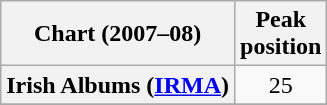<table class="wikitable sortable plainrowheaders" style="text-align:center">
<tr>
<th scope="col">Chart (2007–08)</th>
<th scope="col">Peak<br>position</th>
</tr>
<tr>
<th scope="row">Irish Albums (<a href='#'>IRMA</a>)</th>
<td style="text-align:center">25</td>
</tr>
<tr>
</tr>
<tr>
</tr>
</table>
